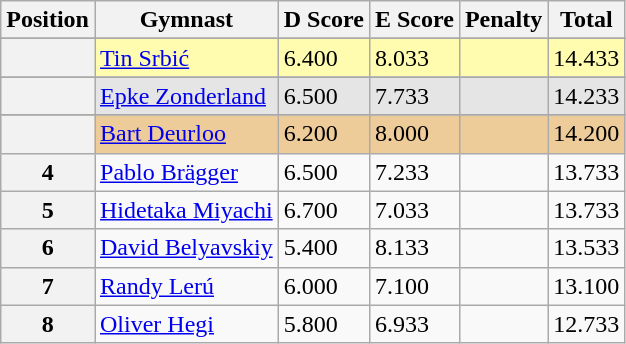<table class="wikitable sortable">
<tr>
<th>Position</th>
<th>Gymnast</th>
<th>D Score</th>
<th>E Score</th>
<th>Penalty</th>
<th>Total</th>
</tr>
<tr>
</tr>
<tr style="background:#fffcaf;">
<th scope="row" style="text-align:center"></th>
<td> <a href='#'>Tin Srbić</a></td>
<td>6.400</td>
<td>8.033</td>
<td></td>
<td>14.433</td>
</tr>
<tr>
</tr>
<tr style="background:#e5e5e5;">
<th scope="row" style="text-align:center"></th>
<td> <a href='#'>Epke Zonderland</a></td>
<td>6.500</td>
<td>7.733</td>
<td></td>
<td>14.233</td>
</tr>
<tr>
</tr>
<tr style="background:#ec9;">
<th scope="row" style="text-align:center"></th>
<td> <a href='#'>Bart Deurloo</a></td>
<td>6.200</td>
<td>8.000</td>
<td></td>
<td>14.200</td>
</tr>
<tr>
<th>4</th>
<td> <a href='#'>Pablo Brägger</a></td>
<td>6.500</td>
<td>7.233</td>
<td></td>
<td>13.733</td>
</tr>
<tr>
<th>5</th>
<td> <a href='#'>Hidetaka Miyachi</a></td>
<td>6.700</td>
<td>7.033</td>
<td></td>
<td>13.733</td>
</tr>
<tr>
<th>6</th>
<td> <a href='#'>David Belyavskiy</a></td>
<td>5.400</td>
<td>8.133</td>
<td></td>
<td>13.533</td>
</tr>
<tr>
<th>7</th>
<td> <a href='#'>Randy Lerú</a></td>
<td>6.000</td>
<td>7.100</td>
<td></td>
<td>13.100</td>
</tr>
<tr>
<th>8</th>
<td> <a href='#'>Oliver Hegi</a></td>
<td>5.800</td>
<td>6.933</td>
<td></td>
<td>12.733</td>
</tr>
</table>
